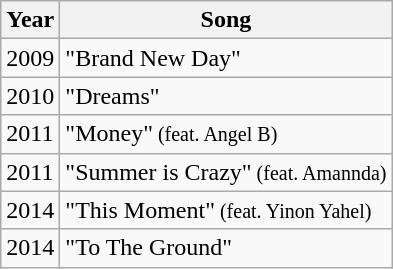<table class="wikitable">
<tr>
<th>Year</th>
<th>Song</th>
</tr>
<tr>
<td rowspan="1">2009</td>
<td>"Brand New Day"</td>
</tr>
<tr>
<td rowspan="1">2010</td>
<td>"Dreams"</td>
</tr>
<tr>
<td rowspan="1">2011</td>
<td>"Money"<small> (feat. Angel B) </small></td>
</tr>
<tr>
<td rowspan="1">2011</td>
<td>"Summer is Crazy"<small> (feat. Amannda) </small></td>
</tr>
<tr>
<td rowspan="1">2014</td>
<td>"This Moment"<small> (feat. Yinon Yahel) </small></td>
</tr>
<tr>
<td rowspan="1">2014</td>
<td>"To The Ground"<small> </small></td>
</tr>
</table>
